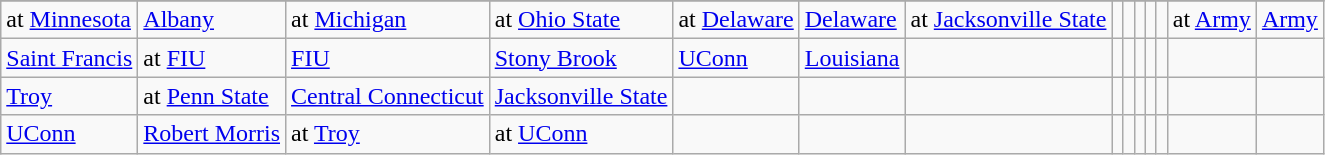<table class="wikitable">
<tr>
</tr>
<tr>
<td>at <a href='#'>Minnesota</a></td>
<td><a href='#'>Albany</a></td>
<td>at <a href='#'>Michigan</a></td>
<td>at <a href='#'>Ohio State</a></td>
<td>at <a href='#'>Delaware</a></td>
<td><a href='#'>Delaware</a></td>
<td>at <a href='#'>Jacksonville State</a></td>
<td></td>
<td></td>
<td></td>
<td></td>
<td></td>
<td>at <a href='#'>Army</a></td>
<td><a href='#'>Army</a></td>
</tr>
<tr>
<td><a href='#'>Saint Francis</a></td>
<td>at <a href='#'>FIU</a></td>
<td><a href='#'>FIU</a></td>
<td><a href='#'>Stony Brook</a></td>
<td><a href='#'>UConn</a></td>
<td><a href='#'>Louisiana</a></td>
<td></td>
<td></td>
<td></td>
<td></td>
<td></td>
<td></td>
<td></td>
<td></td>
</tr>
<tr>
<td><a href='#'>Troy</a></td>
<td>at <a href='#'>Penn State</a></td>
<td><a href='#'>Central Connecticut</a></td>
<td><a href='#'>Jacksonville State</a></td>
<td></td>
<td></td>
<td></td>
<td></td>
<td></td>
<td></td>
<td></td>
<td></td>
<td></td>
<td></td>
</tr>
<tr>
<td><a href='#'>UConn</a></td>
<td><a href='#'>Robert Morris</a></td>
<td>at <a href='#'>Troy</a></td>
<td>at <a href='#'>UConn</a></td>
<td></td>
<td></td>
<td></td>
<td></td>
<td></td>
<td></td>
<td></td>
<td></td>
<td></td>
<td></td>
</tr>
</table>
